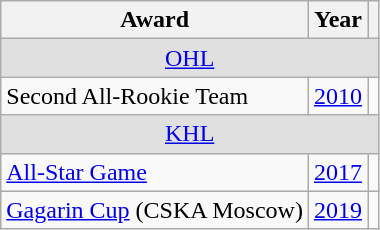<table class="wikitable">
<tr>
<th>Award</th>
<th>Year</th>
<th></th>
</tr>
<tr ALIGN="center" bgcolor="#e0e0e0">
<td colspan="3"><a href='#'>OHL</a></td>
</tr>
<tr>
<td>Second All-Rookie Team</td>
<td><a href='#'>2010</a></td>
<td></td>
</tr>
<tr ALIGN="center" bgcolor="#e0e0e0">
<td colspan="3"><a href='#'>KHL</a></td>
</tr>
<tr>
<td><a href='#'>All-Star Game</a></td>
<td><a href='#'>2017</a></td>
<td></td>
</tr>
<tr>
<td><a href='#'>Gagarin Cup</a> (CSKA Moscow)</td>
<td><a href='#'>2019</a></td>
<td></td>
</tr>
</table>
